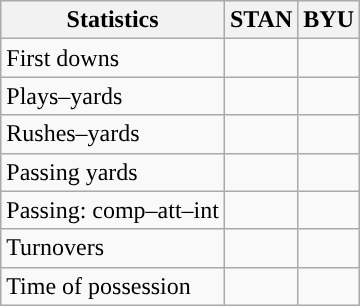<table class="wikitable" style="float:left">
<tr>
<th>Statistics</th>
<th>STAN</th>
<th>BYU</th>
</tr>
<tr>
<td>First downs</td>
<td></td>
<td></td>
</tr>
<tr>
<td>Plays–yards</td>
<td></td>
<td></td>
</tr>
<tr>
<td>Rushes–yards</td>
<td></td>
<td></td>
</tr>
<tr>
<td>Passing yards</td>
<td></td>
<td></td>
</tr>
<tr>
<td>Passing: comp–att–int</td>
<td></td>
<td></td>
</tr>
<tr>
<td>Turnovers</td>
<td></td>
<td></td>
</tr>
<tr>
<td>Time of possession</td>
<td></td>
<td></td>
</tr>
</table>
